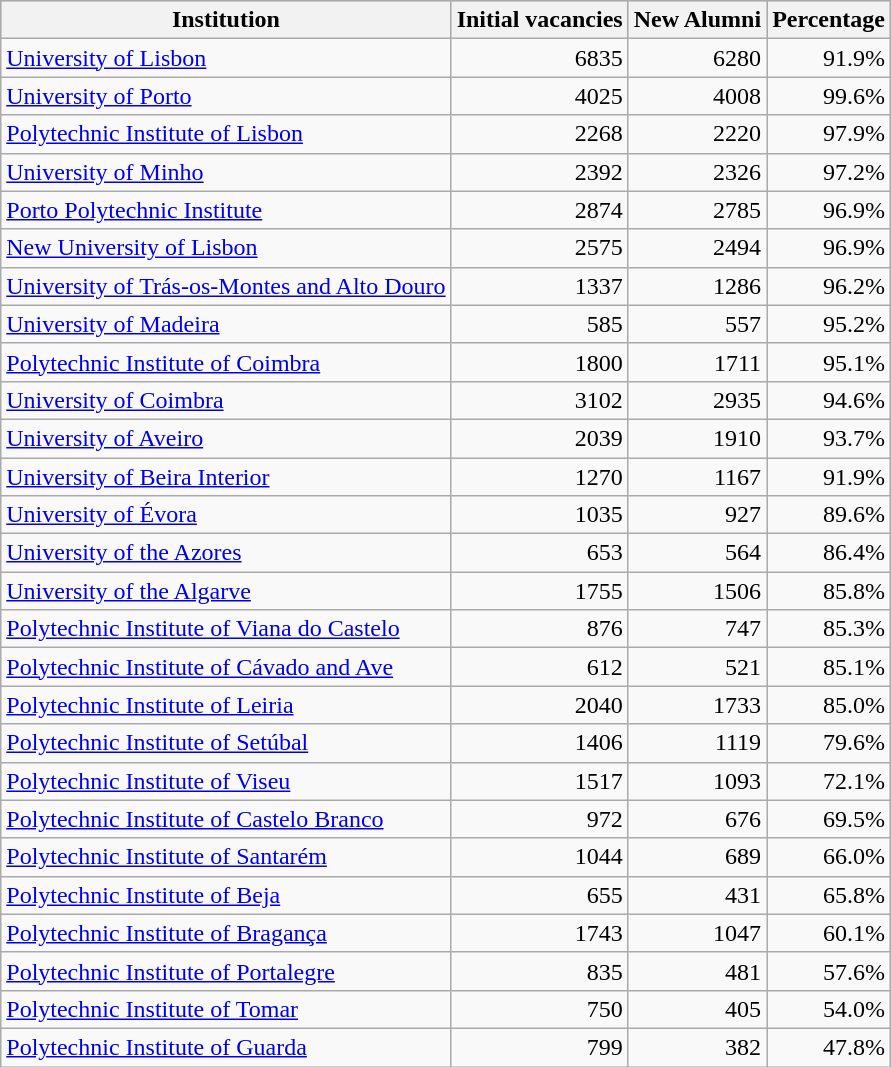<table class="wikitable sortable" align="center">
<tr bgcolor="#cccccc">
<th><strong>Institution</strong></th>
<th><strong>Initial vacancies</strong></th>
<th><strong>New Alumni</strong></th>
<th><strong>Percentage</strong></th>
</tr>
<tr>
<td><a href='#'>University of Lisbon</a></td>
<td align="right">6835</td>
<td align="right">6280</td>
<td align="right">91.9%</td>
</tr>
<tr>
<td><a href='#'>University of Porto</a></td>
<td align="right">4025</td>
<td align="right">4008</td>
<td align="right">99.6%</td>
</tr>
<tr>
<td><a href='#'>Polytechnic Institute of Lisbon</a></td>
<td align="right">2268</td>
<td align="right">2220</td>
<td align="right">97.9%</td>
</tr>
<tr>
<td><a href='#'>University of Minho</a></td>
<td align="right">2392</td>
<td align="right">2326</td>
<td align="right">97.2%</td>
</tr>
<tr>
<td><a href='#'>Porto Polytechnic Institute</a></td>
<td align="right">2874</td>
<td align="right">2785</td>
<td align="right">96.9%</td>
</tr>
<tr>
<td><a href='#'>New University of Lisbon</a></td>
<td align="right">2575</td>
<td align="right">2494</td>
<td align="right">96.9%</td>
</tr>
<tr>
<td><a href='#'>University of Trás-os-Montes and Alto Douro</a></td>
<td align="right">1337</td>
<td align="right">1286</td>
<td align="right">96.2%</td>
</tr>
<tr>
<td><a href='#'>University of Madeira</a></td>
<td align="right">585</td>
<td align="right">557</td>
<td align="right">95.2%</td>
</tr>
<tr>
<td><a href='#'>Polytechnic Institute of Coimbra</a></td>
<td align="right">1800</td>
<td align="right">1711</td>
<td align="right">95.1%</td>
</tr>
<tr>
<td><a href='#'>University of Coimbra</a></td>
<td align="right">3102</td>
<td align="right">2935</td>
<td align="right">94.6%</td>
</tr>
<tr>
<td><a href='#'>University of Aveiro</a></td>
<td align="right">2039</td>
<td align="right">1910</td>
<td align="right">93.7%</td>
</tr>
<tr>
<td><a href='#'>University of Beira Interior</a></td>
<td align="right">1270</td>
<td align="right">1167</td>
<td align="right">91.9%</td>
</tr>
<tr>
<td><a href='#'>University of Évora</a></td>
<td align="right">1035</td>
<td align="right">927</td>
<td align="right">89.6%</td>
</tr>
<tr>
<td><a href='#'>University of the Azores</a></td>
<td align="right">653</td>
<td align="right">564</td>
<td align="right">86.4%</td>
</tr>
<tr>
<td><a href='#'>University of the Algarve</a></td>
<td align="right">1755</td>
<td align="right">1506</td>
<td align="right">85.8%</td>
</tr>
<tr>
<td><a href='#'>Polytechnic Institute of Viana do Castelo</a></td>
<td align="right">876</td>
<td align="right">747</td>
<td align="right">85.3%</td>
</tr>
<tr>
<td><a href='#'>Polytechnic Institute of Cávado and Ave</a></td>
<td align="right">612</td>
<td align="right">521</td>
<td align="right">85.1%</td>
</tr>
<tr>
<td><a href='#'>Polytechnic Institute of Leiria</a></td>
<td align="right">2040</td>
<td align="right">1733</td>
<td align="right">85.0%</td>
</tr>
<tr>
<td><a href='#'>Polytechnic Institute of Setúbal</a></td>
<td align="right">1406</td>
<td align="right">1119</td>
<td align="right">79.6%</td>
</tr>
<tr>
<td><a href='#'>Polytechnic Institute of Viseu</a></td>
<td align="right">1517</td>
<td align="right">1093</td>
<td align="right">72.1%</td>
</tr>
<tr>
<td><a href='#'>Polytechnic Institute of Castelo Branco</a></td>
<td align="right">972</td>
<td align="right">676</td>
<td align="right">69.5%</td>
</tr>
<tr>
<td><a href='#'>Polytechnic Institute of Santarém</a></td>
<td align="right">1044</td>
<td align="right">689</td>
<td align="right">66.0%</td>
</tr>
<tr>
<td><a href='#'>Polytechnic Institute of Beja</a></td>
<td align="right">655</td>
<td align="right">431</td>
<td align="right">65.8%</td>
</tr>
<tr>
<td><a href='#'>Polytechnic Institute of Bragança</a></td>
<td align="right">1743</td>
<td align="right">1047</td>
<td align="right">60.1%</td>
</tr>
<tr>
<td><a href='#'>Polytechnic Institute of Portalegre</a></td>
<td align="right">835</td>
<td align="right">481</td>
<td align="right">57.6%</td>
</tr>
<tr>
<td><a href='#'>Polytechnic Institute of Tomar</a></td>
<td align="right">750</td>
<td align="right">405</td>
<td align="right">54.0%</td>
</tr>
<tr>
<td><a href='#'>Polytechnic Institute of Guarda</a></td>
<td align="right">799</td>
<td align="right">382</td>
<td align="right">47.8%</td>
</tr>
</table>
